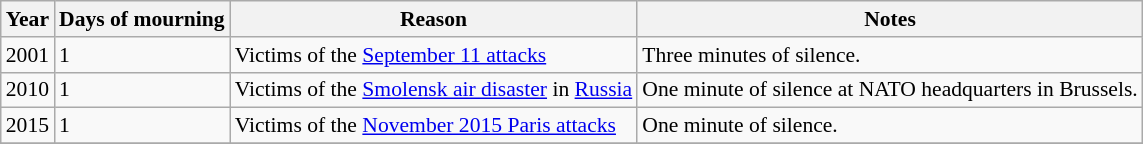<table class="wikitable sortable"  style="font-size:90%;">
<tr>
<th>Year</th>
<th>Days of mourning</th>
<th>Reason</th>
<th>Notes</th>
</tr>
<tr>
<td>2001</td>
<td>1</td>
<td>Victims of the <a href='#'>September 11 attacks</a></td>
<td>Three minutes of silence.</td>
</tr>
<tr>
<td>2010</td>
<td>1</td>
<td>Victims of the <a href='#'>Smolensk air disaster</a> in <a href='#'>Russia</a></td>
<td>One minute of silence at NATO headquarters in Brussels.</td>
</tr>
<tr>
<td>2015</td>
<td>1</td>
<td>Victims of the <a href='#'>November 2015 Paris attacks</a></td>
<td>One minute of silence.</td>
</tr>
<tr>
</tr>
</table>
